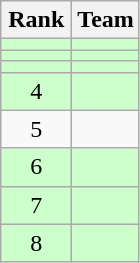<table class="wikitable" style="text-align: center;">
<tr>
<th width=40>Rank</th>
<th>Team</th>
</tr>
<tr bgcolor=#ccffcc>
<td></td>
<td style="text-align:left;"></td>
</tr>
<tr bgcolor=#ccffcc>
<td></td>
<td style="text-align:left;"></td>
</tr>
<tr bgcolor=#ccffcc>
<td></td>
<td style="text-align:left;"></td>
</tr>
<tr bgcolor=#ccffcc>
<td>4</td>
<td style="text-align:left;"></td>
</tr>
<tr>
<td>5</td>
<td style="text-align:left;"></td>
</tr>
<tr bgcolor=#ccffcc>
<td>6</td>
<td style="text-align:left;"></td>
</tr>
<tr bgcolor=#ccffcc>
<td>7</td>
<td style="text-align:left;"></td>
</tr>
<tr bgcolor=#ccffcc>
<td>8</td>
<td style="text-align:left;"></td>
</tr>
</table>
